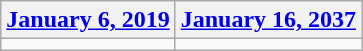<table class=wikitable>
<tr>
<th><a href='#'>January 6, 2019</a></th>
<th><a href='#'>January 16, 2037</a></th>
</tr>
<tr>
<td></td>
<td></td>
</tr>
</table>
